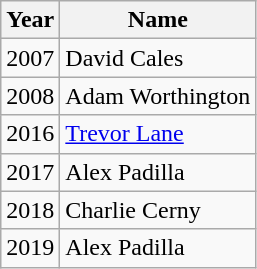<table class="wikitable">
<tr>
<th>Year</th>
<th>Name</th>
</tr>
<tr>
<td>2007</td>
<td>David Cales</td>
</tr>
<tr>
<td>2008</td>
<td>Adam Worthington</td>
</tr>
<tr>
<td>2016</td>
<td><a href='#'>Trevor Lane</a></td>
</tr>
<tr>
<td>2017</td>
<td>Alex Padilla</td>
</tr>
<tr>
<td>2018</td>
<td>Charlie Cerny</td>
</tr>
<tr>
<td>2019</td>
<td>Alex Padilla</td>
</tr>
</table>
